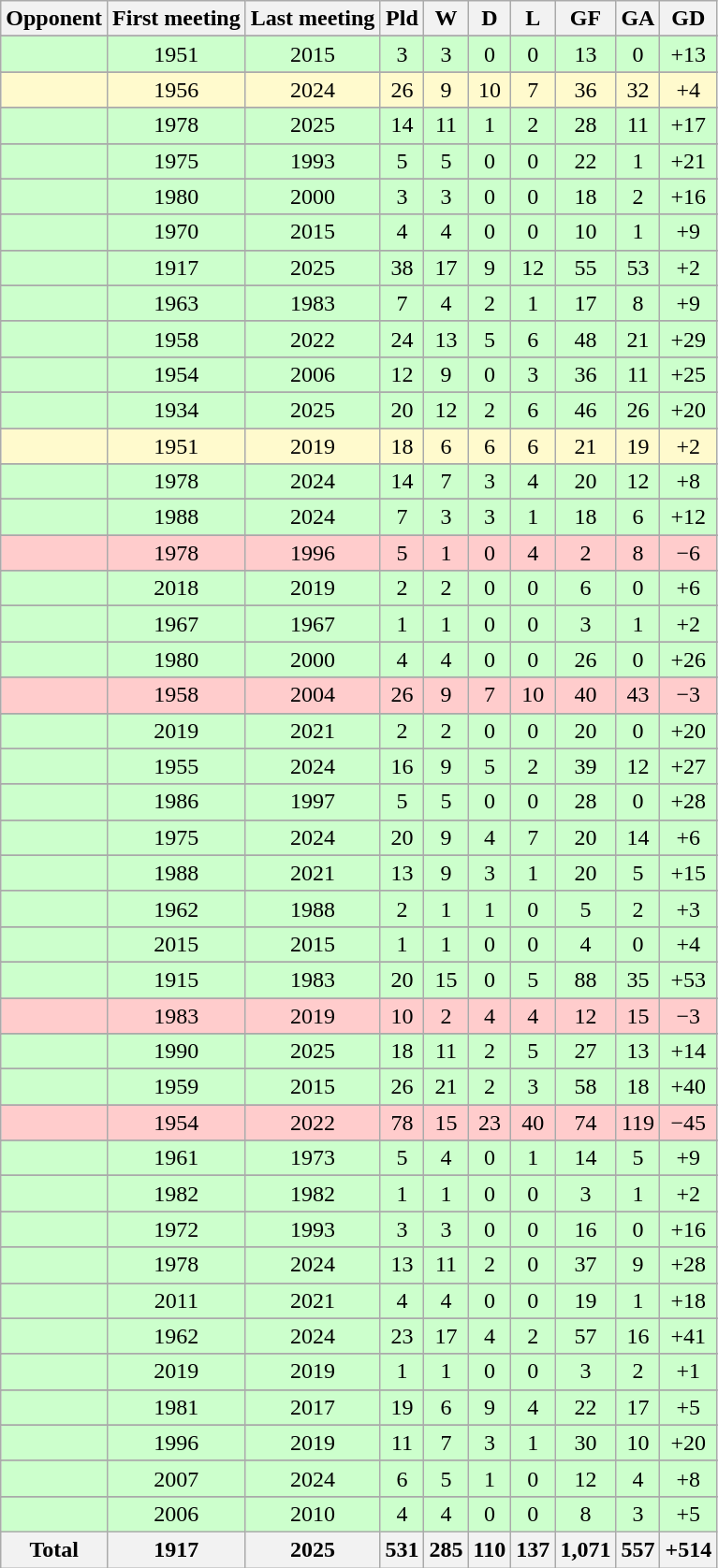<table class="sortable wikitable collapsible collapsed" style="text-align:center;">
<tr>
<th>Opponent</th>
<th>First meeting</th>
<th>Last meeting</th>
<th>Pld</th>
<th>W</th>
<th>D</th>
<th>L</th>
<th>GF</th>
<th>GA</th>
<th>GD</th>
</tr>
<tr>
</tr>
<tr bgcolor=CCFFCC>
<td align="left"></td>
<td>1951</td>
<td>2015</td>
<td>3</td>
<td>3</td>
<td>0</td>
<td>0</td>
<td>13</td>
<td>0</td>
<td>+13</td>
</tr>
<tr>
</tr>
<tr bgcolor=FFFACD>
<td align="left"></td>
<td>1956</td>
<td>2024</td>
<td>26</td>
<td>9</td>
<td>10</td>
<td>7</td>
<td>36</td>
<td>32</td>
<td>+4</td>
</tr>
<tr>
</tr>
<tr bgcolor=CCFFCC>
<td align="left"></td>
<td>1978</td>
<td>2025</td>
<td>14</td>
<td>11</td>
<td>1</td>
<td>2</td>
<td>28</td>
<td>11</td>
<td>+17</td>
</tr>
<tr>
</tr>
<tr bgcolor=CCFFCC>
<td align="left"></td>
<td>1975</td>
<td>1993</td>
<td>5</td>
<td>5</td>
<td>0</td>
<td>0</td>
<td>22</td>
<td>1</td>
<td>+21</td>
</tr>
<tr>
</tr>
<tr bgcolor=CCFFCC>
<td align="left"></td>
<td>1980</td>
<td>2000</td>
<td>3</td>
<td>3</td>
<td>0</td>
<td>0</td>
<td>18</td>
<td>2</td>
<td>+16</td>
</tr>
<tr>
</tr>
<tr bgcolor=CCFFCC>
<td align="left"></td>
<td>1970</td>
<td>2015</td>
<td>4</td>
<td>4</td>
<td>0</td>
<td>0</td>
<td>10</td>
<td>1</td>
<td>+9</td>
</tr>
<tr>
</tr>
<tr bgcolor=CCFFCC>
<td align="left"></td>
<td>1917</td>
<td>2025</td>
<td>38</td>
<td>17</td>
<td>9</td>
<td>12</td>
<td>55</td>
<td>53</td>
<td>+2</td>
</tr>
<tr>
</tr>
<tr bgcolor=CCFFCC>
<td align="left"></td>
<td>1963</td>
<td>1983</td>
<td>7</td>
<td>4</td>
<td>2</td>
<td>1</td>
<td>17</td>
<td>8</td>
<td>+9</td>
</tr>
<tr>
</tr>
<tr bgcolor=CCFFCC>
<td align="left"></td>
<td>1958</td>
<td>2022</td>
<td>24</td>
<td>13</td>
<td>5</td>
<td>6</td>
<td>48</td>
<td>21</td>
<td>+29</td>
</tr>
<tr>
</tr>
<tr bgcolor=CCFFCC>
<td align="left"></td>
<td>1954</td>
<td>2006</td>
<td>12</td>
<td>9</td>
<td>0</td>
<td>3</td>
<td>36</td>
<td>11</td>
<td>+25</td>
</tr>
<tr>
</tr>
<tr bgcolor=CCFFCC>
<td align="left"></td>
<td>1934</td>
<td>2025</td>
<td>20</td>
<td>12</td>
<td>2</td>
<td>6</td>
<td>46</td>
<td>26</td>
<td>+20</td>
</tr>
<tr>
</tr>
<tr bgcolor=FFFACD>
<td align="left"></td>
<td>1951</td>
<td>2019</td>
<td>18</td>
<td>6</td>
<td>6</td>
<td>6</td>
<td>21</td>
<td>19</td>
<td>+2</td>
</tr>
<tr>
</tr>
<tr bgcolor=CCFFCC>
<td align="left"></td>
<td>1978</td>
<td>2024</td>
<td>14</td>
<td>7</td>
<td>3</td>
<td>4</td>
<td>20</td>
<td>12</td>
<td>+8</td>
</tr>
<tr>
</tr>
<tr bgcolor=CCFFCC>
<td align="left"></td>
<td>1988</td>
<td>2024</td>
<td>7</td>
<td>3</td>
<td>3</td>
<td>1</td>
<td>18</td>
<td>6</td>
<td>+12</td>
</tr>
<tr>
</tr>
<tr bgcolor=FFCCCC>
<td align="left"></td>
<td>1978</td>
<td>1996</td>
<td>5</td>
<td>1</td>
<td>0</td>
<td>4</td>
<td>2</td>
<td>8</td>
<td>−6</td>
</tr>
<tr>
</tr>
<tr bgcolor=CCFFCC>
<td align="left"></td>
<td>2018</td>
<td>2019</td>
<td>2</td>
<td>2</td>
<td>0</td>
<td>0</td>
<td>6</td>
<td>0</td>
<td>+6</td>
</tr>
<tr>
</tr>
<tr bgcolor=CCFFCC>
<td align="left"></td>
<td>1967</td>
<td>1967</td>
<td>1</td>
<td>1</td>
<td>0</td>
<td>0</td>
<td>3</td>
<td>1</td>
<td>+2</td>
</tr>
<tr>
</tr>
<tr bgcolor=CCFFCC>
<td align="left"></td>
<td>1980</td>
<td>2000</td>
<td>4</td>
<td>4</td>
<td>0</td>
<td>0</td>
<td>26</td>
<td>0</td>
<td>+26</td>
</tr>
<tr>
</tr>
<tr bgcolor=FFCCCC>
<td align="left"></td>
<td>1958</td>
<td>2004</td>
<td>26</td>
<td>9</td>
<td>7</td>
<td>10</td>
<td>40</td>
<td>43</td>
<td>−3</td>
</tr>
<tr>
</tr>
<tr bgcolor=CCFFCC>
<td align="left"></td>
<td>2019</td>
<td>2021</td>
<td>2</td>
<td>2</td>
<td>0</td>
<td>0</td>
<td>20</td>
<td>0</td>
<td>+20</td>
</tr>
<tr>
</tr>
<tr bgcolor=CCFFCC>
<td align="left"></td>
<td>1955</td>
<td>2024</td>
<td>16</td>
<td>9</td>
<td>5</td>
<td>2</td>
<td>39</td>
<td>12</td>
<td>+27</td>
</tr>
<tr>
</tr>
<tr bgcolor=CCFFCC>
<td align="left"></td>
<td>1986</td>
<td>1997</td>
<td>5</td>
<td>5</td>
<td>0</td>
<td>0</td>
<td>28</td>
<td>0</td>
<td>+28</td>
</tr>
<tr>
</tr>
<tr bgcolor=CCFFCC>
<td align="left"></td>
<td>1975</td>
<td>2024</td>
<td>20</td>
<td>9</td>
<td>4</td>
<td>7</td>
<td>20</td>
<td>14</td>
<td>+6</td>
</tr>
<tr>
</tr>
<tr bgcolor=CCFFCC>
<td align="left"></td>
<td>1988</td>
<td>2021</td>
<td>13</td>
<td>9</td>
<td>3</td>
<td>1</td>
<td>20</td>
<td>5</td>
<td>+15</td>
</tr>
<tr>
</tr>
<tr bgcolor=CCFFCC>
<td align="left"></td>
<td>1962</td>
<td>1988</td>
<td>2</td>
<td>1</td>
<td>1</td>
<td>0</td>
<td>5</td>
<td>2</td>
<td>+3</td>
</tr>
<tr>
</tr>
<tr bgcolor=CCFFCC>
<td align="left"></td>
<td>2015</td>
<td>2015</td>
<td>1</td>
<td>1</td>
<td>0</td>
<td>0</td>
<td>4</td>
<td>0</td>
<td>+4</td>
</tr>
<tr>
</tr>
<tr bgcolor=CCFFCC>
<td align="left"></td>
<td>1915</td>
<td>1983</td>
<td>20</td>
<td>15</td>
<td>0</td>
<td>5</td>
<td>88</td>
<td>35</td>
<td>+53</td>
</tr>
<tr>
</tr>
<tr bgcolor=FFCCCC>
<td align="left"></td>
<td>1983</td>
<td>2019</td>
<td>10</td>
<td>2</td>
<td>4</td>
<td>4</td>
<td>12</td>
<td>15</td>
<td>−3</td>
</tr>
<tr>
</tr>
<tr bgcolor=CCFFCC>
<td align="left"></td>
<td>1990</td>
<td>2025</td>
<td>18</td>
<td>11</td>
<td>2</td>
<td>5</td>
<td>27</td>
<td>13</td>
<td>+14</td>
</tr>
<tr>
</tr>
<tr bgcolor=CCFFCC>
<td align="left"></td>
<td>1959</td>
<td>2015</td>
<td>26</td>
<td>21</td>
<td>2</td>
<td>3</td>
<td>58</td>
<td>18</td>
<td>+40</td>
</tr>
<tr>
</tr>
<tr bgcolor=FFCCCC>
<td align="left"></td>
<td>1954</td>
<td>2022</td>
<td>78</td>
<td>15</td>
<td>23</td>
<td>40</td>
<td>74</td>
<td>119</td>
<td>−45</td>
</tr>
<tr>
</tr>
<tr bgcolor=CCFFCC>
<td align="left"></td>
<td>1961</td>
<td>1973</td>
<td>5</td>
<td>4</td>
<td>0</td>
<td>1</td>
<td>14</td>
<td>5</td>
<td>+9</td>
</tr>
<tr>
</tr>
<tr bgcolor=CCFFCC>
<td align="left"></td>
<td>1982</td>
<td>1982</td>
<td>1</td>
<td>1</td>
<td>0</td>
<td>0</td>
<td>3</td>
<td>1</td>
<td>+2</td>
</tr>
<tr>
</tr>
<tr bgcolor=CCFFCC>
<td align="left"></td>
<td>1972</td>
<td>1993</td>
<td>3</td>
<td>3</td>
<td>0</td>
<td>0</td>
<td>16</td>
<td>0</td>
<td>+16</td>
</tr>
<tr>
</tr>
<tr bgcolor=CCFFCC>
<td align="left"></td>
<td>1978</td>
<td>2024</td>
<td>13</td>
<td>11</td>
<td>2</td>
<td>0</td>
<td>37</td>
<td>9</td>
<td>+28</td>
</tr>
<tr>
</tr>
<tr bgcolor=CCFFCC>
<td align="left"></td>
<td>2011</td>
<td>2021</td>
<td>4</td>
<td>4</td>
<td>0</td>
<td>0</td>
<td>19</td>
<td>1</td>
<td>+18</td>
</tr>
<tr>
</tr>
<tr bgcolor=CCFFCC>
<td align="left"></td>
<td>1962</td>
<td>2024</td>
<td>23</td>
<td>17</td>
<td>4</td>
<td>2</td>
<td>57</td>
<td>16</td>
<td>+41</td>
</tr>
<tr>
</tr>
<tr bgcolor=CCFFCC>
<td align="left"></td>
<td>2019</td>
<td>2019</td>
<td>1</td>
<td>1</td>
<td>0</td>
<td>0</td>
<td>3</td>
<td>2</td>
<td>+1</td>
</tr>
<tr>
</tr>
<tr bgcolor=CCFFCC>
<td align="left"></td>
<td>1981</td>
<td>2017</td>
<td>19</td>
<td>6</td>
<td>9</td>
<td>4</td>
<td>22</td>
<td>17</td>
<td>+5</td>
</tr>
<tr>
</tr>
<tr bgcolor=CCFFCC>
<td align="left"></td>
<td>1996</td>
<td>2019</td>
<td>11</td>
<td>7</td>
<td>3</td>
<td>1</td>
<td>30</td>
<td>10</td>
<td>+20</td>
</tr>
<tr>
</tr>
<tr bgcolor=CCFFCC>
<td align="left"></td>
<td>2007</td>
<td>2024</td>
<td>6</td>
<td>5</td>
<td>1</td>
<td>0</td>
<td>12</td>
<td>4</td>
<td>+8</td>
</tr>
<tr>
</tr>
<tr bgcolor=CCFFCC>
<td align="left"></td>
<td>2006</td>
<td>2010</td>
<td>4</td>
<td>4</td>
<td>0</td>
<td>0</td>
<td>8</td>
<td>3</td>
<td>+5</td>
</tr>
<tr>
<th><strong>Total</strong></th>
<th>1917</th>
<th>2025</th>
<th>531</th>
<th>285</th>
<th>110</th>
<th>137</th>
<th>1,071</th>
<th>557</th>
<th>+514</th>
</tr>
</table>
